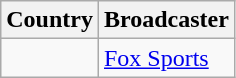<table class="wikitable">
<tr>
<th align=center>Country</th>
<th align=center>Broadcaster</th>
</tr>
<tr>
<td></td>
<td><a href='#'>Fox Sports</a></td>
</tr>
</table>
